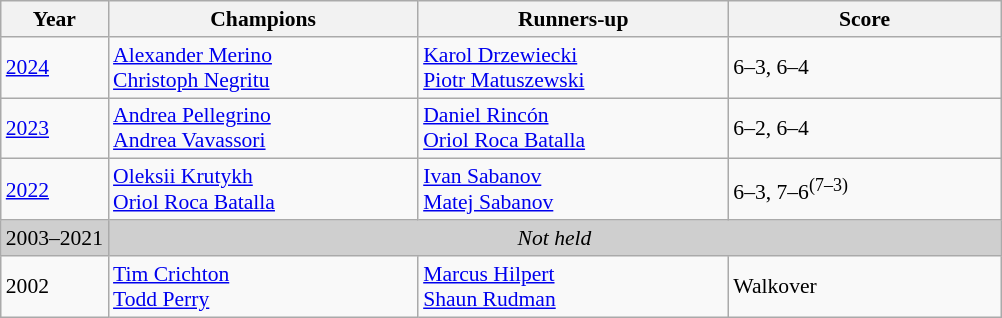<table class="wikitable" style="font-size:90%">
<tr>
<th>Year</th>
<th style="width:200px;">Champions</th>
<th style="width:200px;">Runners-up</th>
<th style="width:175px;">Score</th>
</tr>
<tr>
<td><a href='#'>2024</a></td>
<td> <a href='#'>Alexander Merino</a><br> <a href='#'>Christoph Negritu</a></td>
<td> <a href='#'>Karol Drzewiecki</a><br> <a href='#'>Piotr Matuszewski</a></td>
<td>6–3, 6–4</td>
</tr>
<tr>
<td><a href='#'>2023</a></td>
<td> <a href='#'>Andrea Pellegrino</a><br> <a href='#'>Andrea Vavassori</a></td>
<td> <a href='#'>Daniel Rincón</a><br> <a href='#'>Oriol Roca Batalla</a></td>
<td>6–2, 6–4</td>
</tr>
<tr>
<td><a href='#'>2022</a></td>
<td> <a href='#'>Oleksii Krutykh</a><br> <a href='#'>Oriol Roca Batalla</a></td>
<td> <a href='#'>Ivan Sabanov</a><br> <a href='#'>Matej Sabanov</a></td>
<td>6–3, 7–6<sup>(7–3)</sup></td>
</tr>
<tr>
<td style="background:#cfcfcf">2003–2021</td>
<td colspan=3 align=center style="background:#cfcfcf"><em>Not held</em></td>
</tr>
<tr>
<td>2002</td>
<td> <a href='#'>Tim Crichton</a><br> <a href='#'>Todd Perry</a></td>
<td> <a href='#'>Marcus Hilpert</a><br> <a href='#'>Shaun Rudman</a></td>
<td>Walkover</td>
</tr>
</table>
